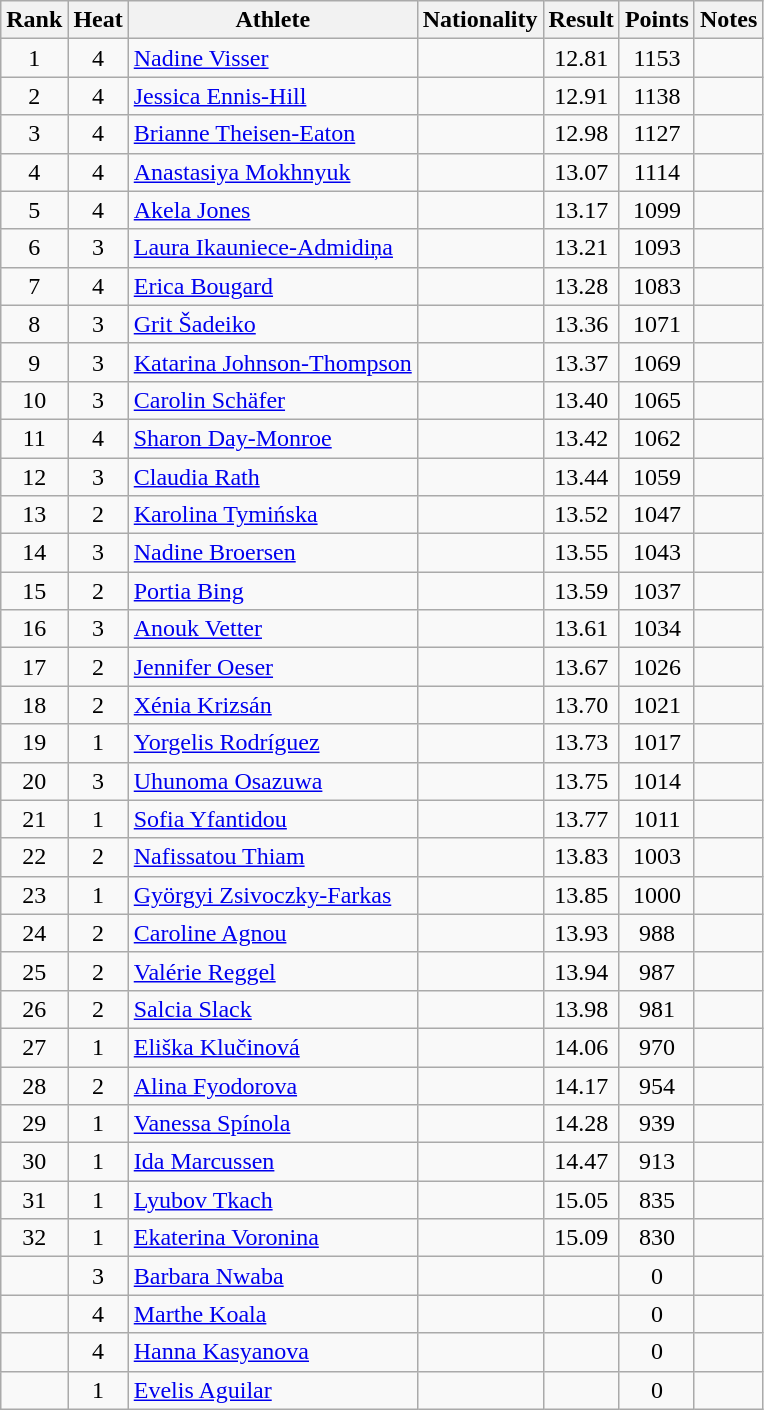<table class="wikitable sortable" style="text-align:center">
<tr>
<th>Rank</th>
<th>Heat</th>
<th>Athlete</th>
<th>Nationality</th>
<th>Result</th>
<th>Points</th>
<th>Notes</th>
</tr>
<tr>
<td>1</td>
<td>4</td>
<td align=left><a href='#'>Nadine Visser</a></td>
<td align=left></td>
<td>12.81</td>
<td>1153</td>
<td></td>
</tr>
<tr>
<td>2</td>
<td>4</td>
<td align=left><a href='#'>Jessica Ennis-Hill</a></td>
<td align=left></td>
<td>12.91</td>
<td>1138</td>
<td></td>
</tr>
<tr>
<td>3</td>
<td>4</td>
<td align=left><a href='#'>Brianne Theisen-Eaton</a></td>
<td align=left></td>
<td>12.98</td>
<td>1127</td>
<td></td>
</tr>
<tr>
<td>4</td>
<td>4</td>
<td align=left><a href='#'>Anastasiya Mokhnyuk</a></td>
<td align=left></td>
<td>13.07</td>
<td>1114</td>
<td></td>
</tr>
<tr>
<td>5</td>
<td>4</td>
<td align=left><a href='#'>Akela Jones</a></td>
<td align=left></td>
<td>13.17</td>
<td>1099</td>
<td></td>
</tr>
<tr>
<td>6</td>
<td>3</td>
<td align=left><a href='#'>Laura Ikauniece-Admidiņa</a></td>
<td align=left></td>
<td>13.21</td>
<td>1093</td>
<td></td>
</tr>
<tr>
<td>7</td>
<td>4</td>
<td align=left><a href='#'>Erica Bougard</a></td>
<td align=left></td>
<td>13.28</td>
<td>1083</td>
<td></td>
</tr>
<tr>
<td>8</td>
<td>3</td>
<td align=left><a href='#'>Grit Šadeiko</a></td>
<td align=left></td>
<td>13.36</td>
<td>1071</td>
<td></td>
</tr>
<tr>
<td>9</td>
<td>3</td>
<td align=left><a href='#'>Katarina Johnson-Thompson</a></td>
<td align=left></td>
<td>13.37</td>
<td>1069</td>
<td></td>
</tr>
<tr>
<td>10</td>
<td>3</td>
<td align=left><a href='#'>Carolin Schäfer</a></td>
<td align=left></td>
<td>13.40</td>
<td>1065</td>
<td></td>
</tr>
<tr>
<td>11</td>
<td>4</td>
<td align=left><a href='#'>Sharon Day-Monroe</a></td>
<td align=left></td>
<td>13.42</td>
<td>1062</td>
<td></td>
</tr>
<tr>
<td>12</td>
<td>3</td>
<td align=left><a href='#'>Claudia Rath</a></td>
<td align=left></td>
<td>13.44</td>
<td>1059</td>
<td></td>
</tr>
<tr>
<td>13</td>
<td>2</td>
<td align=left><a href='#'>Karolina Tymińska</a></td>
<td align=left></td>
<td>13.52</td>
<td>1047</td>
<td></td>
</tr>
<tr>
<td>14</td>
<td>3</td>
<td align=left><a href='#'>Nadine Broersen</a></td>
<td align=left></td>
<td>13.55</td>
<td>1043</td>
<td></td>
</tr>
<tr>
<td>15</td>
<td>2</td>
<td align=left><a href='#'>Portia Bing</a></td>
<td align=left></td>
<td>13.59</td>
<td>1037</td>
<td></td>
</tr>
<tr>
<td>16</td>
<td>3</td>
<td align=left><a href='#'>Anouk Vetter</a></td>
<td align=left></td>
<td>13.61</td>
<td>1034</td>
<td></td>
</tr>
<tr>
<td>17</td>
<td>2</td>
<td align=left><a href='#'>Jennifer Oeser</a></td>
<td align=left></td>
<td>13.67</td>
<td>1026</td>
<td></td>
</tr>
<tr>
<td>18</td>
<td>2</td>
<td align=left><a href='#'>Xénia Krizsán</a></td>
<td align=left></td>
<td>13.70</td>
<td>1021</td>
<td></td>
</tr>
<tr>
<td>19</td>
<td>1</td>
<td align=left><a href='#'>Yorgelis Rodríguez</a></td>
<td align=left></td>
<td>13.73</td>
<td>1017</td>
<td></td>
</tr>
<tr>
<td>20</td>
<td>3</td>
<td align=left><a href='#'>Uhunoma Osazuwa</a></td>
<td align=left></td>
<td>13.75</td>
<td>1014</td>
<td></td>
</tr>
<tr>
<td>21</td>
<td>1</td>
<td align=left><a href='#'>Sofia Yfantidou</a></td>
<td align=left></td>
<td>13.77</td>
<td>1011</td>
<td></td>
</tr>
<tr>
<td>22</td>
<td>2</td>
<td align=left><a href='#'>Nafissatou Thiam</a></td>
<td align=left></td>
<td>13.83</td>
<td>1003</td>
<td></td>
</tr>
<tr>
<td>23</td>
<td>1</td>
<td align=left><a href='#'>Györgyi Zsivoczky-Farkas</a></td>
<td align=left></td>
<td>13.85</td>
<td>1000</td>
<td></td>
</tr>
<tr>
<td>24</td>
<td>2</td>
<td align=left><a href='#'>Caroline Agnou</a></td>
<td align=left></td>
<td>13.93</td>
<td>988</td>
<td></td>
</tr>
<tr>
<td>25</td>
<td>2</td>
<td align=left><a href='#'>Valérie Reggel</a></td>
<td align=left></td>
<td>13.94</td>
<td>987</td>
<td></td>
</tr>
<tr>
<td>26</td>
<td>2</td>
<td align=left><a href='#'>Salcia Slack</a></td>
<td align=left></td>
<td>13.98</td>
<td>981</td>
<td></td>
</tr>
<tr>
<td>27</td>
<td>1</td>
<td align=left><a href='#'>Eliška Klučinová</a></td>
<td align=left></td>
<td>14.06</td>
<td>970</td>
<td></td>
</tr>
<tr>
<td>28</td>
<td>2</td>
<td align=left><a href='#'>Alina Fyodorova</a></td>
<td align=left></td>
<td>14.17</td>
<td>954</td>
<td></td>
</tr>
<tr>
<td>29</td>
<td>1</td>
<td align=left><a href='#'>Vanessa Spínola</a></td>
<td align=left></td>
<td>14.28</td>
<td>939</td>
<td></td>
</tr>
<tr>
<td>30</td>
<td>1</td>
<td align=left><a href='#'>Ida Marcussen</a></td>
<td align=left></td>
<td>14.47</td>
<td>913</td>
<td></td>
</tr>
<tr>
<td>31</td>
<td>1</td>
<td align=left><a href='#'>Lyubov Tkach</a></td>
<td align=left></td>
<td>15.05</td>
<td>835</td>
<td></td>
</tr>
<tr>
<td>32</td>
<td>1</td>
<td align=left><a href='#'>Ekaterina Voronina</a></td>
<td align=left></td>
<td>15.09</td>
<td>830</td>
<td></td>
</tr>
<tr>
<td></td>
<td>3</td>
<td align=left><a href='#'>Barbara Nwaba</a></td>
<td align=left></td>
<td></td>
<td>0</td>
<td></td>
</tr>
<tr>
<td></td>
<td>4</td>
<td align=left><a href='#'>Marthe Koala</a></td>
<td align=left></td>
<td></td>
<td>0</td>
<td></td>
</tr>
<tr>
<td></td>
<td>4</td>
<td align=left><a href='#'>Hanna Kasyanova</a></td>
<td align=left></td>
<td></td>
<td>0</td>
<td></td>
</tr>
<tr>
<td></td>
<td>1</td>
<td align=left><a href='#'>Evelis Aguilar</a></td>
<td align=left></td>
<td></td>
<td>0</td>
<td></td>
</tr>
</table>
